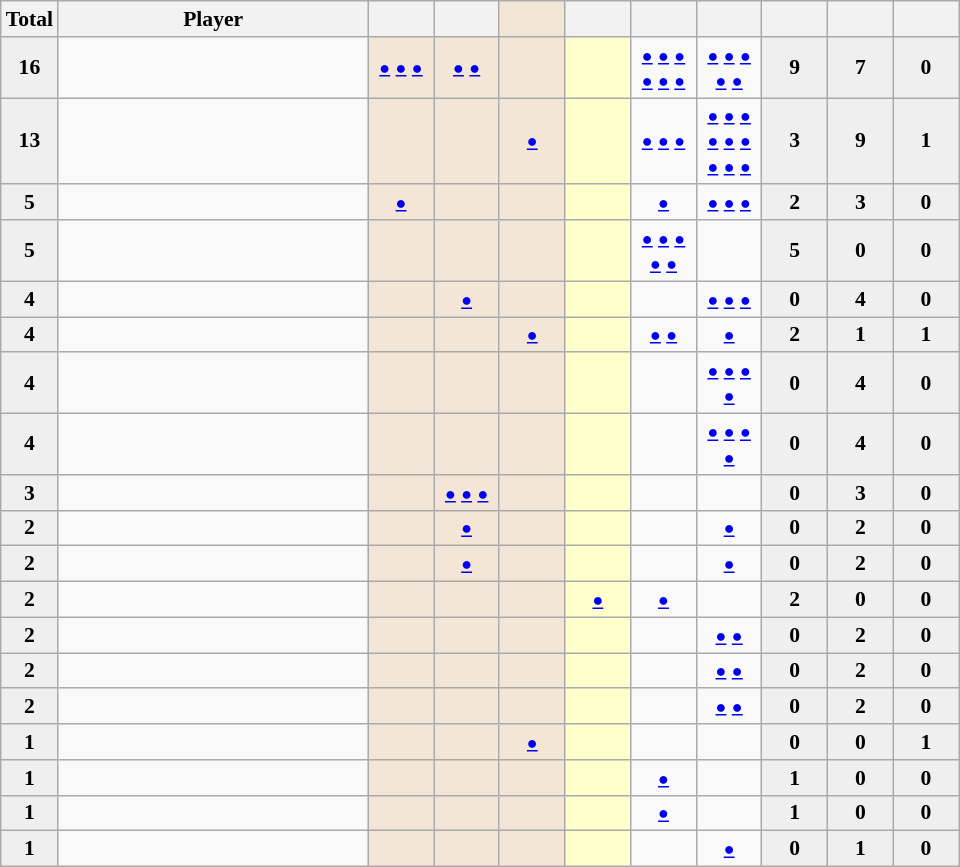<table class="sortable wikitable" style=font-size:90%>
<tr>
<th width=30>Total</th>
<th width=200>Player</th>
<th width=37 bgcolor=#efefef></th>
<th width=37 bgcolor=#efefef></th>
<th width=37 style="background:#F3E6D7;"></th>
<th width=37 bgcolor=#efefef></th>
<th width=37 bgcolor=#efefef></th>
<th width=37 bgcolor=#efefef></th>
<th width=37 bgcolor=#efefef></th>
<th width=37 bgcolor=#efefef></th>
<th width=37 bgcolor=#efefef></th>
</tr>
<tr align=center>
<td style="background:#efefef;"><strong>16</strong></td>
<td align=left></td>
<td style="background:#f3e6d7;"><small><a href='#'>●</a></small> <small><a href='#'>●</a></small> <small><a href='#'>●</a></small></td>
<td style="background:#f3e6d7;"><small><a href='#'>●</a></small> <small><a href='#'>●</a></small></td>
<td style="background:#f3e6d7;"></td>
<td style="background:#ffc;"></td>
<td><small><a href='#'>●</a></small> <small><a href='#'>●</a></small> <small><a href='#'>●</a></small> <small><a href='#'>●</a></small> <small><a href='#'>●</a></small> <small><a href='#'>●</a></small></td>
<td><small><a href='#'>●</a></small> <small><a href='#'>●</a></small> <small><a href='#'>●</a></small> <small><a href='#'>●</a></small> <small><a href='#'>●</a></small></td>
<td style="background:#efefef;"><strong>9</strong></td>
<td style="background:#efefef;"><strong>7</strong></td>
<td style="background:#efefef;"><strong>0</strong></td>
</tr>
<tr align=center>
<td style="background:#efefef;"><strong>13</strong></td>
<td align=left></td>
<td style="background:#f3e6d7;"></td>
<td style="background:#f3e6d7;"></td>
<td style="background:#f3e6d7;"><small><a href='#'>●</a></small></td>
<td style="background:#ffc;"></td>
<td><small><a href='#'>●</a></small> <small><a href='#'>●</a></small> <small><a href='#'>●</a></small></td>
<td><small><a href='#'>●</a></small> <small><a href='#'>●</a></small> <small><a href='#'>●</a></small> <small><a href='#'>●</a></small> <small><a href='#'>●</a></small> <small><a href='#'>●</a></small> <small><a href='#'>●</a></small> <small><a href='#'>●</a></small> <small><a href='#'>●</a></small></td>
<td style="background:#efefef;"><strong>3</strong></td>
<td style="background:#efefef;"><strong>9</strong></td>
<td style="background:#efefef;"><strong>1</strong></td>
</tr>
<tr align=center>
<td style="background:#efefef;"><strong>5</strong></td>
<td align=left></td>
<td style="background:#f3e6d7;"><small><a href='#'>●</a></small></td>
<td style="background:#f3e6d7;"></td>
<td style="background:#f3e6d7;"></td>
<td style="background:#ffc;"></td>
<td><small><a href='#'>●</a></small></td>
<td><small><a href='#'>●</a></small> <small><a href='#'>●</a></small> <small><a href='#'>●</a></small></td>
<td style="background:#efefef;"><strong>2</strong></td>
<td style="background:#efefef;"><strong>3</strong></td>
<td style="background:#efefef;"><strong>0</strong></td>
</tr>
<tr align=center>
<td style="background:#efefef;"><strong>5</strong></td>
<td align=left></td>
<td style="background:#f3e6d7;"></td>
<td style="background:#f3e6d7;"></td>
<td style="background:#f3e6d7;"></td>
<td style="background:#ffc;"></td>
<td><small><a href='#'>●</a></small> <small><a href='#'>●</a></small> <small><a href='#'>●</a></small> <small><a href='#'>●</a></small> <small><a href='#'>●</a></small></td>
<td></td>
<td style="background:#efefef;"><strong>5</strong></td>
<td style="background:#efefef;"><strong>0</strong></td>
<td style="background:#efefef;"><strong>0</strong></td>
</tr>
<tr align=center>
<td style="background:#efefef;"><strong>4</strong></td>
<td align=left></td>
<td style="background:#f3e6d7;"></td>
<td style="background:#f3e6d7;"><small><a href='#'>●</a></small></td>
<td style="background:#f3e6d7;"></td>
<td style="background:#ffc;"></td>
<td></td>
<td><small><a href='#'>●</a></small> <small><a href='#'>●</a></small> <small><a href='#'>●</a></small></td>
<td style="background:#efefef;"><strong>0</strong></td>
<td style="background:#efefef;"><strong>4</strong></td>
<td style="background:#efefef;"><strong>0</strong></td>
</tr>
<tr align=center>
<td style="background:#efefef;"><strong>4</strong></td>
<td align=left></td>
<td style="background:#f3e6d7;"></td>
<td style="background:#f3e6d7;"></td>
<td style="background:#f3e6d7;"><small><a href='#'>●</a></small></td>
<td style="background:#ffc;"></td>
<td><small><a href='#'>●</a></small> <small><a href='#'>●</a></small></td>
<td><small><a href='#'>●</a></small></td>
<td style="background:#efefef;"><strong>2</strong></td>
<td style="background:#efefef;"><strong>1</strong></td>
<td style="background:#efefef;"><strong>1</strong></td>
</tr>
<tr align=center>
<td style="background:#efefef;"><strong>4</strong></td>
<td align=left></td>
<td style="background:#f3e6d7;"></td>
<td style="background:#f3e6d7;"></td>
<td style="background:#f3e6d7;"></td>
<td style="background:#ffc;"></td>
<td></td>
<td><small><a href='#'>●</a></small> <small><a href='#'>●</a></small> <small><a href='#'>●</a></small> <small><a href='#'>●</a></small></td>
<td style="background:#efefef;"><strong>0</strong></td>
<td style="background:#efefef;"><strong>4</strong></td>
<td style="background:#efefef;"><strong>0</strong></td>
</tr>
<tr align=center>
<td style="background:#efefef;"><strong>4</strong></td>
<td align=left></td>
<td style="background:#f3e6d7;"></td>
<td style="background:#f3e6d7;"></td>
<td style="background:#f3e6d7;"></td>
<td style="background:#ffc;"></td>
<td></td>
<td><small><a href='#'>●</a></small> <small><a href='#'>●</a></small> <small><a href='#'>●</a></small> <small><a href='#'>●</a></small></td>
<td style="background:#efefef;"><strong>0</strong></td>
<td style="background:#efefef;"><strong>4</strong></td>
<td style="background:#efefef;"><strong>0</strong></td>
</tr>
<tr align=center>
<td style="background:#efefef;"><strong>3</strong></td>
<td align=left></td>
<td style="background:#f3e6d7;"></td>
<td style="background:#f3e6d7;"><small><a href='#'>●</a></small> <small><a href='#'>●</a></small> <small><a href='#'>●</a></small></td>
<td style="background:#f3e6d7;"></td>
<td style="background:#ffc;"></td>
<td></td>
<td></td>
<td style="background:#efefef;"><strong>0</strong></td>
<td style="background:#efefef;"><strong>3</strong></td>
<td style="background:#efefef;"><strong>0</strong></td>
</tr>
<tr align=center>
<td style="background:#efefef;"><strong>2</strong></td>
<td align=left></td>
<td style="background:#f3e6d7;"></td>
<td style="background:#f3e6d7;"><small><a href='#'>●</a></small></td>
<td style="background:#f3e6d7;"></td>
<td style="background:#ffc;"></td>
<td></td>
<td><small><a href='#'>●</a></small></td>
<td style="background:#efefef;"><strong>0</strong></td>
<td style="background:#efefef;"><strong>2</strong></td>
<td style="background:#efefef;"><strong>0</strong></td>
</tr>
<tr align=center>
<td style="background:#efefef;"><strong>2</strong></td>
<td align=left></td>
<td style="background:#f3e6d7;"></td>
<td style="background:#f3e6d7;"><small><a href='#'>●</a></small></td>
<td style="background:#f3e6d7;"></td>
<td style="background:#ffc;"></td>
<td></td>
<td><small><a href='#'>●</a></small></td>
<td style="background:#efefef;"><strong>0</strong></td>
<td style="background:#efefef;"><strong>2</strong></td>
<td style="background:#efefef;"><strong>0</strong></td>
</tr>
<tr align=center>
<td style="background:#efefef;"><strong>2</strong></td>
<td align=left></td>
<td style="background:#f3e6d7;"></td>
<td style="background:#f3e6d7;"></td>
<td style="background:#f3e6d7;"></td>
<td style="background:#ffc;"><small><a href='#'>●</a></small></td>
<td><small><a href='#'>●</a></small></td>
<td></td>
<td style="background:#efefef;"><strong>2</strong></td>
<td style="background:#efefef;"><strong>0</strong></td>
<td style="background:#efefef;"><strong>0</strong></td>
</tr>
<tr align=center>
<td style="background:#efefef;"><strong>2</strong></td>
<td align=left></td>
<td style="background:#f3e6d7;"></td>
<td style="background:#f3e6d7;"></td>
<td style="background:#f3e6d7;"></td>
<td style="background:#ffc;"></td>
<td></td>
<td><small><a href='#'>●</a></small> <small><a href='#'>●</a></small></td>
<td style="background:#efefef;"><strong>0</strong></td>
<td style="background:#efefef;"><strong>2</strong></td>
<td style="background:#efefef;"><strong>0</strong></td>
</tr>
<tr align=center>
<td style="background:#efefef;"><strong>2</strong></td>
<td align=left></td>
<td style="background:#f3e6d7;"></td>
<td style="background:#f3e6d7;"></td>
<td style="background:#f3e6d7;"></td>
<td style="background:#ffc;"></td>
<td></td>
<td><small><a href='#'>●</a></small> <small><a href='#'>●</a></small></td>
<td style="background:#efefef;"><strong>0</strong></td>
<td style="background:#efefef;"><strong>2</strong></td>
<td style="background:#efefef;"><strong>0</strong></td>
</tr>
<tr align=center>
<td style="background:#efefef;"><strong>2</strong></td>
<td align=left></td>
<td style="background:#f3e6d7;"></td>
<td style="background:#f3e6d7;"></td>
<td style="background:#f3e6d7;"></td>
<td style="background:#ffc;"></td>
<td></td>
<td><small><a href='#'>●</a></small> <small><a href='#'>●</a></small></td>
<td style="background:#efefef;"><strong>0</strong></td>
<td style="background:#efefef;"><strong>2</strong></td>
<td style="background:#efefef;"><strong>0</strong></td>
</tr>
<tr align=center>
<td style="background:#efefef;"><strong>1</strong></td>
<td align=left></td>
<td style="background:#f3e6d7;"></td>
<td style="background:#f3e6d7;"></td>
<td style="background:#f3e6d7;"><small><a href='#'>●</a></small></td>
<td style="background:#ffc;"></td>
<td></td>
<td></td>
<td style="background:#efefef;"><strong>0</strong></td>
<td style="background:#efefef;"><strong>0</strong></td>
<td style="background:#efefef;"><strong>1</strong></td>
</tr>
<tr align=center>
<td style="background:#efefef;"><strong>1</strong></td>
<td align=left></td>
<td style="background:#f3e6d7;"></td>
<td style="background:#f3e6d7;"></td>
<td style="background:#f3e6d7;"></td>
<td style="background:#ffc;"></td>
<td><small><a href='#'>●</a></small></td>
<td></td>
<td style="background:#efefef;"><strong>1</strong></td>
<td style="background:#efefef;"><strong>0</strong></td>
<td style="background:#efefef;"><strong>0</strong></td>
</tr>
<tr align=center>
<td style="background:#efefef;"><strong>1</strong></td>
<td align=left></td>
<td style="background:#f3e6d7;"></td>
<td style="background:#f3e6d7;"></td>
<td style="background:#f3e6d7;"></td>
<td style="background:#ffc;"></td>
<td><small><a href='#'>●</a></small></td>
<td></td>
<td style="background:#efefef;"><strong>1</strong></td>
<td style="background:#efefef;"><strong>0</strong></td>
<td style="background:#efefef;"><strong>0</strong></td>
</tr>
<tr align=center>
<td style="background:#efefef;"><strong>1</strong></td>
<td align=left></td>
<td style="background:#f3e6d7;"></td>
<td style="background:#f3e6d7;"></td>
<td style="background:#f3e6d7;"></td>
<td style="background:#ffc;"></td>
<td></td>
<td><small><a href='#'>●</a></small></td>
<td style="background:#efefef;"><strong>0</strong></td>
<td style="background:#efefef;"><strong>1</strong></td>
<td style="background:#efefef;"><strong>0</strong></td>
</tr>
</table>
